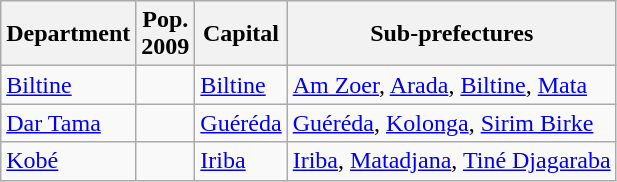<table class="wikitable">
<tr>
<th>Department</th>
<th>Pop.<br>2009</th>
<th>Capital</th>
<th>Sub-prefectures</th>
</tr>
<tr>
<td><a href='#'>Biltine</a></td>
<td align="right"></td>
<td><a href='#'>Biltine</a></td>
<td><a href='#'>Am Zoer</a>, <a href='#'>Arada</a>, <a href='#'>Biltine</a>, <a href='#'>Mata</a></td>
</tr>
<tr>
<td><a href='#'>Dar Tama</a></td>
<td align="right"></td>
<td><a href='#'>Guéréda</a></td>
<td><a href='#'>Guéréda</a>, <a href='#'>Kolonga</a>, <a href='#'>Sirim Birke</a></td>
</tr>
<tr>
<td><a href='#'>Kobé</a></td>
<td align="right"></td>
<td><a href='#'>Iriba</a></td>
<td><a href='#'>Iriba</a>, <a href='#'>Matadjana</a>, <a href='#'>Tiné Djagaraba</a></td>
</tr>
</table>
